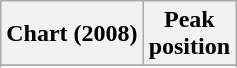<table class="wikitable sortable plainrowheaders">
<tr>
<th scope="col">Chart (2008)</th>
<th scope="col">Peak<br>position</th>
</tr>
<tr>
</tr>
<tr>
</tr>
<tr>
</tr>
</table>
